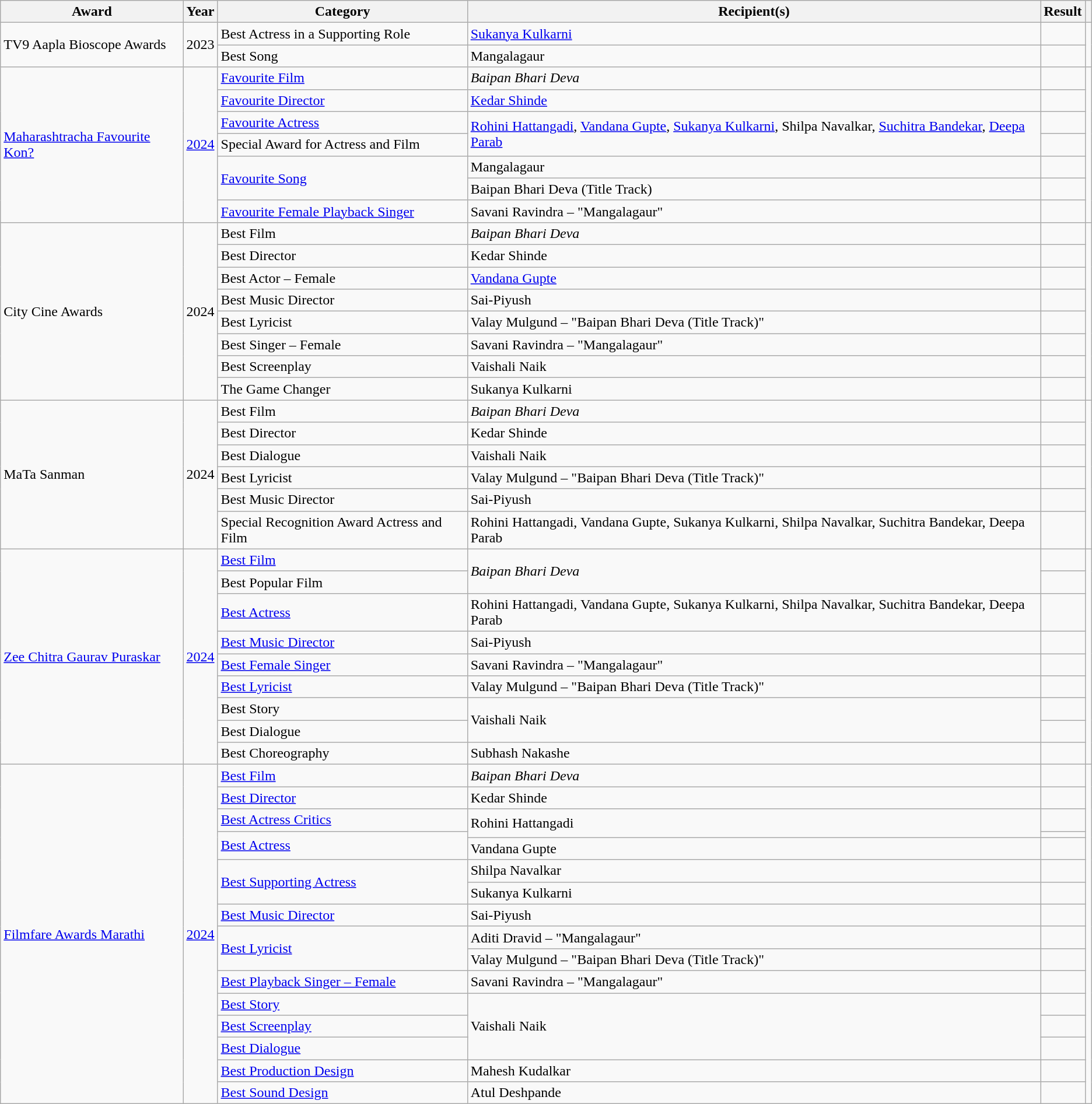<table class="wikitable">
<tr>
<th>Award</th>
<th>Year</th>
<th>Category</th>
<th>Recipient(s)</th>
<th>Result</th>
<th scope="col" class="unsortable"></th>
</tr>
<tr>
<td rowspan="2">TV9 Aapla Bioscope Awards</td>
<td rowspan="2">2023</td>
<td>Best Actress in a Supporting Role</td>
<td><a href='#'>Sukanya Kulkarni</a></td>
<td></td>
<td rowspan="2"></td>
</tr>
<tr>
<td>Best Song</td>
<td>Mangalagaur</td>
<td></td>
</tr>
<tr>
<td rowspan="7"><a href='#'>Maharashtracha Favourite Kon?</a></td>
<td rowspan="7"><a href='#'>2024</a></td>
<td><a href='#'>Favourite Film</a></td>
<td><em>Baipan Bhari Deva</em></td>
<td></td>
<td rowspan="7"></td>
</tr>
<tr>
<td><a href='#'>Favourite Director</a></td>
<td><a href='#'>Kedar Shinde</a></td>
<td></td>
</tr>
<tr>
<td><a href='#'>Favourite Actress</a></td>
<td rowspan="2"><a href='#'>Rohini Hattangadi</a>, <a href='#'>Vandana Gupte</a>, <a href='#'>Sukanya Kulkarni</a>, Shilpa Navalkar, <a href='#'>Suchitra Bandekar</a>, <a href='#'>Deepa Parab</a></td>
<td></td>
</tr>
<tr>
<td>Special Award for Actress and Film</td>
<td></td>
</tr>
<tr>
<td rowspan="2"><a href='#'>Favourite Song</a></td>
<td>Mangalagaur</td>
<td></td>
</tr>
<tr>
<td>Baipan Bhari Deva (Title Track)</td>
<td></td>
</tr>
<tr>
<td><a href='#'>Favourite Female Playback Singer</a></td>
<td>Savani Ravindra – "Mangalagaur"</td>
<td></td>
</tr>
<tr>
<td rowspan="8">City Cine Awards</td>
<td rowspan="8">2024</td>
<td>Best Film</td>
<td><em>Baipan Bhari Deva</em></td>
<td></td>
<td rowspan="8"></td>
</tr>
<tr>
<td>Best Director</td>
<td>Kedar Shinde</td>
<td></td>
</tr>
<tr>
<td>Best Actor – Female</td>
<td><a href='#'>Vandana Gupte</a></td>
<td></td>
</tr>
<tr>
<td>Best Music Director</td>
<td>Sai-Piyush</td>
<td></td>
</tr>
<tr>
<td>Best Lyricist</td>
<td>Valay Mulgund – "Baipan Bhari Deva (Title Track)"</td>
<td></td>
</tr>
<tr>
<td>Best Singer – Female</td>
<td>Savani Ravindra – "Mangalagaur"</td>
<td></td>
</tr>
<tr>
<td>Best Screenplay</td>
<td>Vaishali Naik</td>
<td></td>
</tr>
<tr>
<td>The Game Changer</td>
<td>Sukanya Kulkarni</td>
<td></td>
</tr>
<tr>
<td rowspan="6">MaTa Sanman</td>
<td rowspan="6">2024</td>
<td>Best Film</td>
<td><em>Baipan Bhari Deva</em></td>
<td></td>
<td rowspan="6"></td>
</tr>
<tr>
<td>Best Director</td>
<td>Kedar Shinde</td>
<td></td>
</tr>
<tr>
<td>Best Dialogue</td>
<td>Vaishali Naik</td>
<td></td>
</tr>
<tr>
<td>Best Lyricist</td>
<td>Valay Mulgund – "Baipan Bhari Deva (Title Track)"</td>
<td></td>
</tr>
<tr>
<td>Best Music Director</td>
<td>Sai-Piyush</td>
<td></td>
</tr>
<tr>
<td>Special Recognition Award Actress and Film</td>
<td>Rohini Hattangadi, Vandana Gupte, Sukanya Kulkarni, Shilpa Navalkar, Suchitra Bandekar, Deepa Parab</td>
<td></td>
</tr>
<tr>
<td rowspan="9"><a href='#'>Zee Chitra Gaurav Puraskar</a></td>
<td rowspan="9"><a href='#'>2024</a></td>
<td><a href='#'>Best Film</a></td>
<td rowspan="2"><em>Baipan Bhari Deva</em></td>
<td></td>
<td rowspan="9"></td>
</tr>
<tr>
<td>Best Popular Film</td>
<td></td>
</tr>
<tr>
<td><a href='#'>Best Actress</a></td>
<td>Rohini Hattangadi, Vandana Gupte, Sukanya Kulkarni, Shilpa Navalkar, Suchitra Bandekar, Deepa Parab</td>
<td></td>
</tr>
<tr>
<td><a href='#'>Best Music Director</a></td>
<td>Sai-Piyush</td>
<td></td>
</tr>
<tr>
<td><a href='#'>Best Female Singer</a></td>
<td>Savani Ravindra – "Mangalagaur"</td>
<td></td>
</tr>
<tr>
<td><a href='#'>Best Lyricist</a></td>
<td>Valay Mulgund – "Baipan Bhari Deva (Title Track)"</td>
<td></td>
</tr>
<tr>
<td>Best Story</td>
<td rowspan="2">Vaishali Naik</td>
<td></td>
</tr>
<tr>
<td>Best Dialogue</td>
<td></td>
</tr>
<tr>
<td>Best Choreography</td>
<td>Subhash Nakashe</td>
<td></td>
</tr>
<tr>
<td rowspan="16"><a href='#'>Filmfare Awards Marathi</a></td>
<td rowspan="16"><a href='#'>2024</a></td>
<td><a href='#'>Best Film</a></td>
<td><em>Baipan Bhari Deva</em></td>
<td></td>
<td rowspan="16"></td>
</tr>
<tr>
<td><a href='#'>Best Director</a></td>
<td>Kedar Shinde</td>
<td></td>
</tr>
<tr>
<td><a href='#'>Best Actress Critics</a></td>
<td rowspan="2">Rohini Hattangadi</td>
<td></td>
</tr>
<tr>
<td rowspan="2"><a href='#'>Best Actress</a></td>
<td></td>
</tr>
<tr>
<td>Vandana Gupte</td>
<td></td>
</tr>
<tr>
<td rowspan="2"><a href='#'>Best Supporting Actress</a></td>
<td>Shilpa Navalkar</td>
<td></td>
</tr>
<tr>
<td>Sukanya Kulkarni</td>
<td></td>
</tr>
<tr>
<td><a href='#'>Best Music Director</a></td>
<td>Sai-Piyush</td>
<td></td>
</tr>
<tr>
<td rowspan="2"><a href='#'>Best Lyricist</a></td>
<td>Aditi Dravid – "Mangalagaur"</td>
<td></td>
</tr>
<tr>
<td>Valay Mulgund – "Baipan Bhari Deva (Title Track)"</td>
<td></td>
</tr>
<tr>
<td><a href='#'>Best Playback Singer – Female</a></td>
<td>Savani Ravindra – "Mangalagaur"</td>
<td></td>
</tr>
<tr>
<td><a href='#'>Best Story</a></td>
<td rowspan="3">Vaishali Naik</td>
<td></td>
</tr>
<tr>
<td><a href='#'>Best Screenplay</a></td>
<td></td>
</tr>
<tr>
<td><a href='#'>Best Dialogue</a></td>
<td></td>
</tr>
<tr>
<td><a href='#'>Best Production Design</a></td>
<td>Mahesh Kudalkar</td>
<td></td>
</tr>
<tr>
<td><a href='#'>Best Sound Design</a></td>
<td>Atul Deshpande</td>
<td></td>
</tr>
</table>
